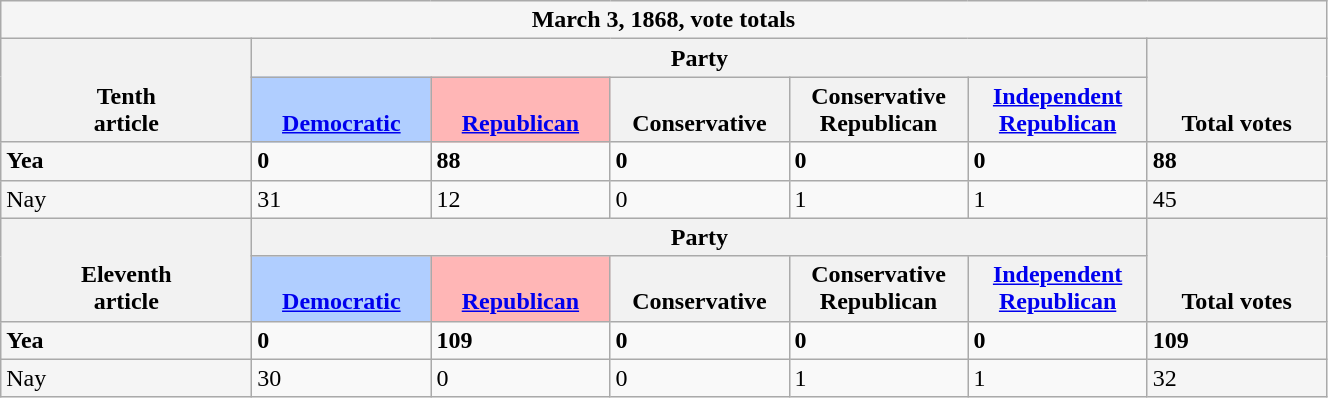<table class="wikitable mw-collapsible mw-collapsed">
<tr>
<th colspan=7 style="background:#f5f5f5">March 3, 1868, vote totals</th>
</tr>
<tr style="vertical-align:bottom;">
<th rowspan=2>Tenth<br>article<br></th>
<th colspan=5>Party</th>
<th rowspan=2>Total votes</th>
</tr>
<tr style="vertical-align:bottom;">
<th style="background:#b0ceff;"><a href='#'>Democratic</a></th>
<th style="background:#ffb6b6;"><a href='#'>Republican</a></th>
<th>Conservative</th>
<th>Conservative Republican</th>
<th><a href='#'>Independent Republican</a></th>
</tr>
<tr>
<td style="width: 10em; background:#F5F5F5"><strong>Yea</strong></td>
<td style="width: 7em;"><strong>0</strong></td>
<td style="width: 7em;"><strong>88</strong></td>
<td style="width: 7em;"><strong>0</strong></td>
<td style="width: 7em;"><strong>0</strong></td>
<td style="width: 7em;"><strong>0</strong></td>
<td style="width: 7em; background:#F5F5F5"><strong>88</strong></td>
</tr>
<tr>
<td style="background:#F5F5F5">Nay</td>
<td>31</td>
<td>12</td>
<td>0</td>
<td>1</td>
<td>1</td>
<td style="background:#F5F5F5">45</td>
</tr>
<tr style="vertical-align:bottom;">
<th rowspan=2>Eleventh<br>article<br></th>
<th colspan=5>Party</th>
<th rowspan=2>Total votes</th>
</tr>
<tr style="vertical-align:bottom;">
<th style="background:#b0ceff;"><a href='#'>Democratic</a></th>
<th style="background:#ffb6b6;"><a href='#'>Republican</a></th>
<th>Conservative</th>
<th>Conservative Republican</th>
<th><a href='#'>Independent Republican</a></th>
</tr>
<tr>
<td style="width: 10em; background:#F5F5F5"><strong>Yea</strong></td>
<td style="width: 7em;"><strong>0</strong></td>
<td style="width: 7em;"><strong>109</strong></td>
<td style="width: 7em;"><strong>0</strong></td>
<td style="width: 7em;"><strong>0</strong></td>
<td style="width: 7em;"><strong>0</strong></td>
<td style="width: 7em; background:#F5F5F5"><strong>109</strong></td>
</tr>
<tr>
<td style="background:#F5F5F5">Nay</td>
<td>30</td>
<td>0</td>
<td>0</td>
<td>1</td>
<td>1</td>
<td style="background:#F5F5F5">32</td>
</tr>
</table>
